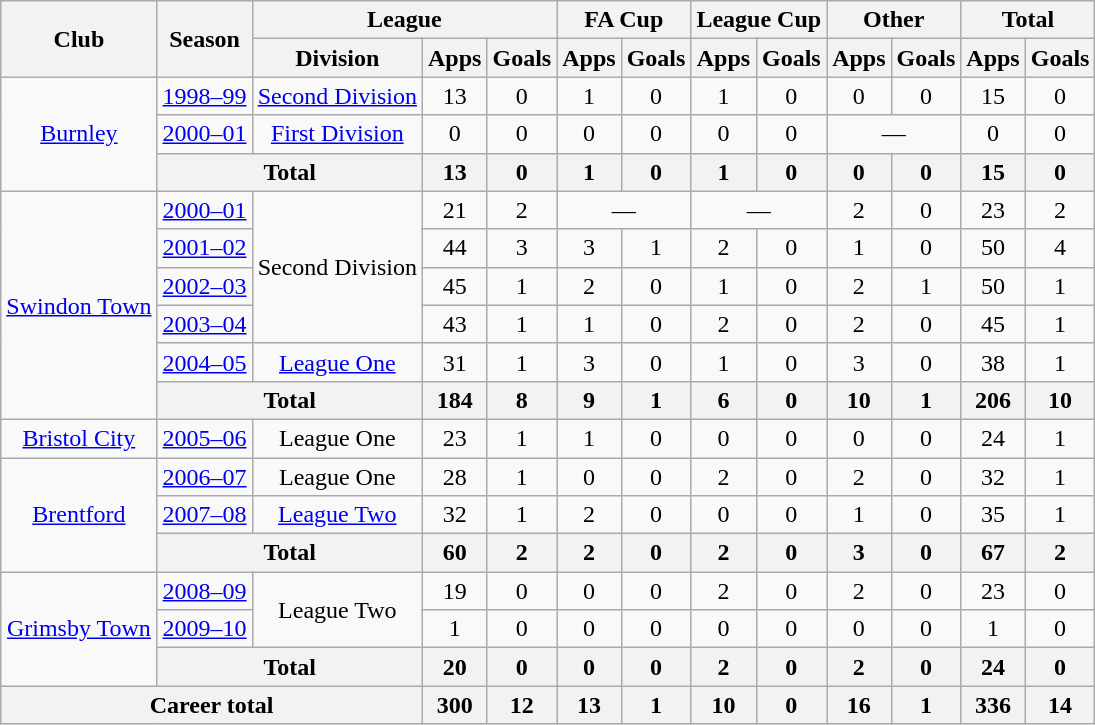<table class="wikitable" style="text-align: center">
<tr>
<th rowspan="2">Club</th>
<th rowspan="2">Season</th>
<th colspan="3">League</th>
<th colspan="2">FA Cup</th>
<th colspan="2">League Cup</th>
<th colspan="2">Other</th>
<th colspan="2">Total</th>
</tr>
<tr>
<th>Division</th>
<th>Apps</th>
<th>Goals</th>
<th>Apps</th>
<th>Goals</th>
<th>Apps</th>
<th>Goals</th>
<th>Apps</th>
<th>Goals</th>
<th>Apps</th>
<th>Goals</th>
</tr>
<tr>
<td rowspan="3"><a href='#'>Burnley</a></td>
<td><a href='#'>1998–99</a></td>
<td><a href='#'>Second Division</a></td>
<td>13</td>
<td>0</td>
<td>1</td>
<td>0</td>
<td>1</td>
<td>0</td>
<td>0</td>
<td>0</td>
<td>15</td>
<td>0</td>
</tr>
<tr>
<td><a href='#'>2000–01</a></td>
<td><a href='#'>First Division</a></td>
<td>0</td>
<td>0</td>
<td>0</td>
<td>0</td>
<td>0</td>
<td>0</td>
<td colspan="2">―</td>
<td>0</td>
<td>0</td>
</tr>
<tr>
<th colspan="2">Total</th>
<th>13</th>
<th>0</th>
<th>1</th>
<th>0</th>
<th>1</th>
<th>0</th>
<th>0</th>
<th>0</th>
<th>15</th>
<th>0</th>
</tr>
<tr>
<td rowspan="6"><a href='#'>Swindon Town</a></td>
<td><a href='#'>2000–01</a></td>
<td rowspan="4">Second Division</td>
<td>21</td>
<td>2</td>
<td colspan="2">―</td>
<td colspan="2">―</td>
<td>2</td>
<td>0</td>
<td>23</td>
<td>2</td>
</tr>
<tr>
<td><a href='#'>2001–02</a></td>
<td>44</td>
<td>3</td>
<td>3</td>
<td>1</td>
<td>2</td>
<td>0</td>
<td>1</td>
<td>0</td>
<td>50</td>
<td>4</td>
</tr>
<tr>
<td><a href='#'>2002–03</a></td>
<td>45</td>
<td>1</td>
<td>2</td>
<td>0</td>
<td>1</td>
<td>0</td>
<td>2</td>
<td>1</td>
<td>50</td>
<td>1</td>
</tr>
<tr>
<td><a href='#'>2003–04</a></td>
<td>43</td>
<td>1</td>
<td>1</td>
<td>0</td>
<td>2</td>
<td>0</td>
<td>2</td>
<td>0</td>
<td>45</td>
<td>1</td>
</tr>
<tr>
<td><a href='#'>2004–05</a></td>
<td><a href='#'>League One</a></td>
<td>31</td>
<td>1</td>
<td>3</td>
<td>0</td>
<td>1</td>
<td>0</td>
<td>3</td>
<td>0</td>
<td>38</td>
<td>1</td>
</tr>
<tr>
<th colspan="2">Total</th>
<th>184</th>
<th>8</th>
<th>9</th>
<th>1</th>
<th>6</th>
<th>0</th>
<th>10</th>
<th>1</th>
<th>206</th>
<th>10</th>
</tr>
<tr>
<td><a href='#'>Bristol City</a></td>
<td><a href='#'>2005–06</a></td>
<td>League One</td>
<td>23</td>
<td>1</td>
<td>1</td>
<td>0</td>
<td>0</td>
<td>0</td>
<td>0</td>
<td>0</td>
<td>24</td>
<td>1</td>
</tr>
<tr>
<td rowspan="3"><a href='#'>Brentford</a></td>
<td><a href='#'>2006–07</a></td>
<td>League One</td>
<td>28</td>
<td>1</td>
<td>0</td>
<td>0</td>
<td>2</td>
<td>0</td>
<td>2</td>
<td>0</td>
<td>32</td>
<td>1</td>
</tr>
<tr>
<td><a href='#'>2007–08</a></td>
<td><a href='#'>League Two</a></td>
<td>32</td>
<td>1</td>
<td>2</td>
<td>0</td>
<td>0</td>
<td>0</td>
<td>1</td>
<td>0</td>
<td>35</td>
<td>1</td>
</tr>
<tr>
<th colspan="2">Total</th>
<th>60</th>
<th>2</th>
<th>2</th>
<th>0</th>
<th>2</th>
<th>0</th>
<th>3</th>
<th>0</th>
<th>67</th>
<th>2</th>
</tr>
<tr>
<td rowspan="3"><a href='#'>Grimsby Town</a></td>
<td><a href='#'>2008–09</a></td>
<td rowspan="2">League Two</td>
<td>19</td>
<td>0</td>
<td>0</td>
<td>0</td>
<td>2</td>
<td>0</td>
<td>2</td>
<td>0</td>
<td>23</td>
<td>0</td>
</tr>
<tr>
<td><a href='#'>2009–10</a></td>
<td>1</td>
<td>0</td>
<td>0</td>
<td>0</td>
<td>0</td>
<td>0</td>
<td>0</td>
<td>0</td>
<td>1</td>
<td>0</td>
</tr>
<tr>
<th colspan="2">Total</th>
<th>20</th>
<th>0</th>
<th>0</th>
<th>0</th>
<th>2</th>
<th>0</th>
<th>2</th>
<th>0</th>
<th>24</th>
<th>0</th>
</tr>
<tr>
<th colspan="3">Career total</th>
<th>300</th>
<th>12</th>
<th>13</th>
<th>1</th>
<th>10</th>
<th>0</th>
<th>16</th>
<th>1</th>
<th>336</th>
<th>14</th>
</tr>
</table>
